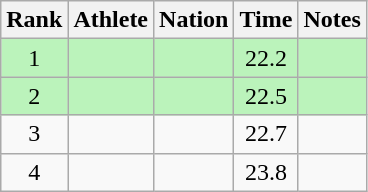<table class="wikitable sortable" style="text-align:center">
<tr>
<th>Rank</th>
<th>Athlete</th>
<th>Nation</th>
<th>Time</th>
<th>Notes</th>
</tr>
<tr style="background:#bbf3bb;">
<td>1</td>
<td align=left></td>
<td align=left></td>
<td>22.2</td>
<td></td>
</tr>
<tr style="background:#bbf3bb;">
<td>2</td>
<td align=left></td>
<td align=left></td>
<td>22.5</td>
<td></td>
</tr>
<tr>
<td>3</td>
<td align=left></td>
<td align=left></td>
<td>22.7</td>
<td></td>
</tr>
<tr>
<td>4</td>
<td align=left></td>
<td align=left></td>
<td>23.8</td>
<td></td>
</tr>
</table>
